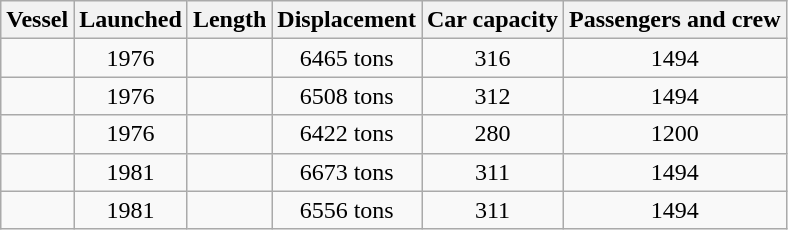<table class="wikitable sortable">
<tr>
<th>Vessel</th>
<th>Launched</th>
<th>Length</th>
<th>Displacement</th>
<th>Car capacity</th>
<th>Passengers and crew</th>
</tr>
<tr align=center>
<td></td>
<td>1976</td>
<td><span></span></td>
<td>6465 tons</td>
<td>316</td>
<td>1494</td>
</tr>
<tr align=center>
<td></td>
<td>1976</td>
<td><span></span></td>
<td>6508 tons</td>
<td>312</td>
<td>1494</td>
</tr>
<tr align="center">
<td></td>
<td>1976</td>
<td><span></span></td>
<td>6422 tons</td>
<td>280</td>
<td>1200</td>
</tr>
<tr align=center>
<td></td>
<td>1981</td>
<td><span></span></td>
<td>6673 tons</td>
<td>311</td>
<td>1494</td>
</tr>
<tr align=center>
<td></td>
<td>1981</td>
<td><span></span></td>
<td>6556 tons</td>
<td>311</td>
<td>1494</td>
</tr>
</table>
